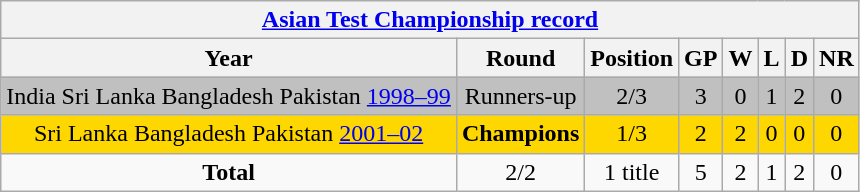<table class="wikitable" style="text-align: center;">
<tr>
<th colspan=9><a href='#'>Asian Test Championship record</a></th>
</tr>
<tr>
<th>Year</th>
<th>Round</th>
<th>Position</th>
<th>GP</th>
<th>W</th>
<th>L</th>
<th>D</th>
<th>NR</th>
</tr>
<tr style="background-color:silver">
<td>India Sri Lanka Bangladesh Pakistan <a href='#'>1998–99</a></td>
<td>Runners-up</td>
<td>2/3</td>
<td>3</td>
<td>0</td>
<td>1</td>
<td>2</td>
<td>0</td>
</tr>
<tr style="background-color:gold">
<td>Sri Lanka Bangladesh Pakistan <a href='#'>2001–02</a></td>
<td><strong>Champions</strong></td>
<td>1/3</td>
<td>2</td>
<td>2</td>
<td>0</td>
<td>0</td>
<td>0</td>
</tr>
<tr>
<td><strong>Total</strong></td>
<td>2/2</td>
<td>1 title</td>
<td>5</td>
<td>2</td>
<td>1</td>
<td>2</td>
<td>0</td>
</tr>
</table>
